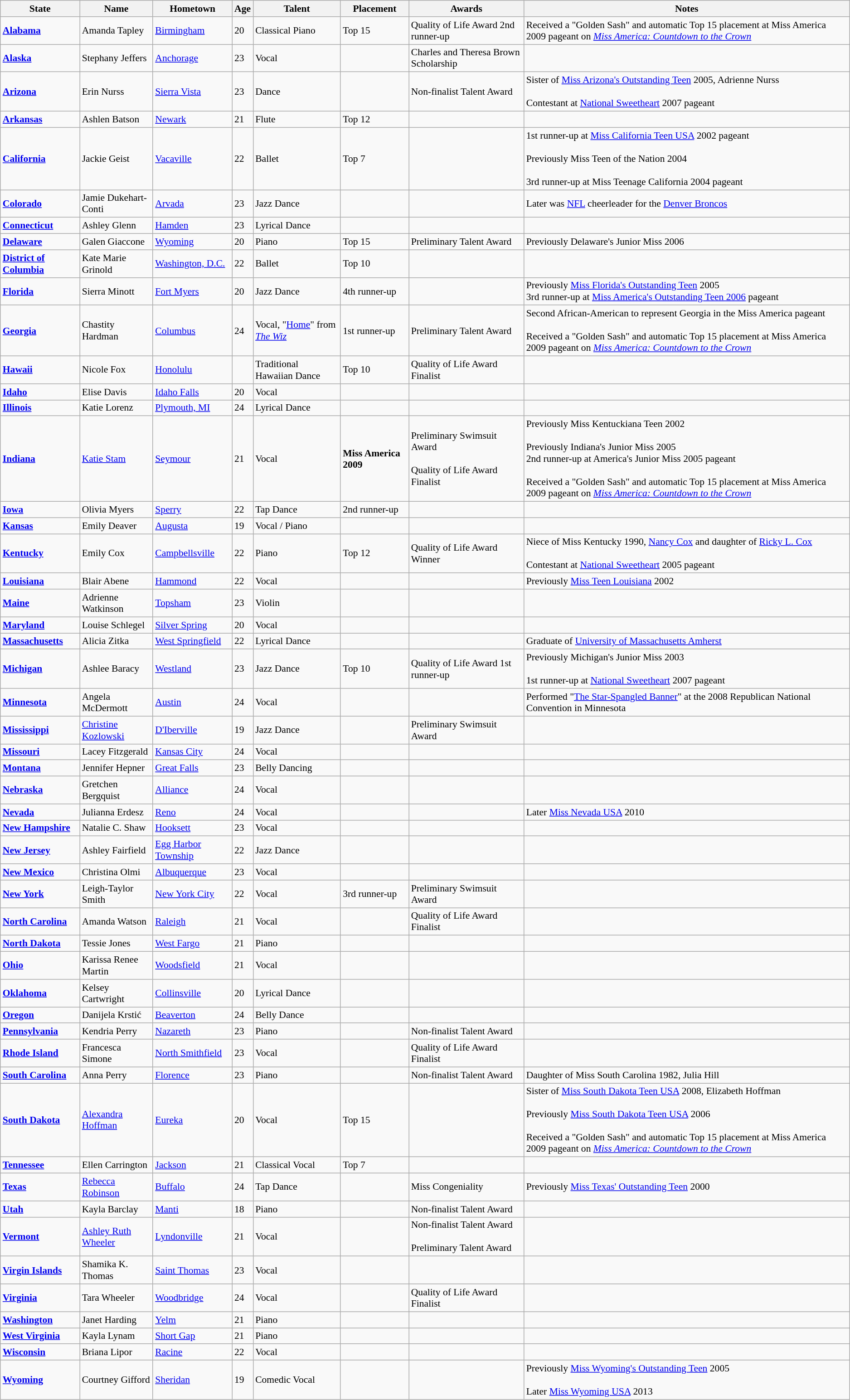<table class="wikitable sortable" style="font-size:90%">
<tr>
<th>State</th>
<th>Name</th>
<th>Hometown</th>
<th>Age</th>
<th>Talent</th>
<th>Placement</th>
<th>Awards</th>
<th>Notes</th>
</tr>
<tr>
<td> <strong><a href='#'>Alabama</a></strong></td>
<td>Amanda Tapley</td>
<td><a href='#'>Birmingham</a></td>
<td>20</td>
<td>Classical Piano</td>
<td>Top 15</td>
<td>Quality of Life Award 2nd runner-up</td>
<td>Received a "Golden Sash" and automatic Top 15 placement at Miss America 2009 pageant on <em><a href='#'>Miss America: Countdown to the Crown</a></em></td>
</tr>
<tr>
<td> <strong><a href='#'>Alaska</a></strong></td>
<td>Stephany Jeffers</td>
<td><a href='#'>Anchorage</a></td>
<td>23</td>
<td>Vocal</td>
<td></td>
<td>Charles and Theresa Brown Scholarship</td>
<td></td>
</tr>
<tr>
<td> <strong><a href='#'>Arizona</a></strong></td>
<td>Erin Nurss</td>
<td><a href='#'>Sierra Vista</a></td>
<td>23</td>
<td>Dance</td>
<td></td>
<td>Non-finalist Talent Award</td>
<td>Sister of <a href='#'>Miss Arizona's Outstanding Teen</a> 2005, Adrienne Nurss<br><br>Contestant at <a href='#'>National Sweetheart</a> 2007 pageant</td>
</tr>
<tr>
<td> <strong><a href='#'>Arkansas</a></strong></td>
<td>Ashlen Batson</td>
<td><a href='#'>Newark</a></td>
<td>21</td>
<td>Flute</td>
<td>Top 12</td>
<td></td>
<td></td>
</tr>
<tr>
<td> <strong><a href='#'>California</a></strong></td>
<td>Jackie Geist</td>
<td><a href='#'>Vacaville</a></td>
<td>22</td>
<td>Ballet</td>
<td>Top 7</td>
<td></td>
<td>1st runner-up at <a href='#'>Miss California Teen USA</a> 2002 pageant <br><br>Previously Miss Teen of the Nation 2004<br><br>3rd runner-up at Miss Teenage California 2004 pageant</td>
</tr>
<tr>
<td> <strong><a href='#'>Colorado</a></strong></td>
<td>Jamie Dukehart-Conti</td>
<td><a href='#'>Arvada</a></td>
<td>23</td>
<td>Jazz Dance</td>
<td></td>
<td></td>
<td>Later was <a href='#'>NFL</a> cheerleader for the <a href='#'>Denver Broncos</a></td>
</tr>
<tr>
<td> <strong><a href='#'>Connecticut</a></strong></td>
<td>Ashley Glenn</td>
<td><a href='#'>Hamden</a></td>
<td>23</td>
<td>Lyrical Dance</td>
<td></td>
<td></td>
<td></td>
</tr>
<tr>
<td> <strong><a href='#'>Delaware</a></strong></td>
<td>Galen Giaccone</td>
<td><a href='#'>Wyoming</a></td>
<td>20</td>
<td>Piano</td>
<td>Top 15</td>
<td>Preliminary Talent Award</td>
<td>Previously Delaware's Junior Miss 2006</td>
</tr>
<tr>
<td> <strong><a href='#'>District of Columbia</a></strong></td>
<td>Kate Marie Grinold</td>
<td><a href='#'>Washington, D.C.</a></td>
<td>22</td>
<td>Ballet</td>
<td>Top 10</td>
<td></td>
<td></td>
</tr>
<tr>
<td> <strong><a href='#'>Florida</a></strong></td>
<td>Sierra Minott</td>
<td><a href='#'>Fort Myers</a></td>
<td>20</td>
<td>Jazz Dance</td>
<td>4th runner-up</td>
<td></td>
<td>Previously <a href='#'>Miss Florida's Outstanding Teen</a> 2005<br>3rd runner-up at <a href='#'>Miss America's Outstanding Teen 2006</a> pageant</td>
</tr>
<tr>
<td> <strong><a href='#'>Georgia</a></strong></td>
<td>Chastity Hardman</td>
<td><a href='#'>Columbus</a></td>
<td>24</td>
<td>Vocal, "<a href='#'>Home</a>" from <em><a href='#'>The Wiz</a></em></td>
<td>1st runner-up</td>
<td>Preliminary Talent Award</td>
<td>Second African-American to represent Georgia in the Miss America pageant<br><br>Received a "Golden Sash" and automatic Top 15 placement at Miss America 2009 pageant on <em><a href='#'>Miss America: Countdown to the Crown</a></em></td>
</tr>
<tr>
<td> <strong><a href='#'>Hawaii</a></strong></td>
<td>Nicole Fox</td>
<td><a href='#'>Honolulu</a></td>
<td></td>
<td>Traditional Hawaiian Dance</td>
<td>Top 10</td>
<td>Quality of Life Award Finalist</td>
<td></td>
</tr>
<tr>
<td> <strong><a href='#'>Idaho</a></strong></td>
<td>Elise Davis</td>
<td><a href='#'>Idaho Falls</a></td>
<td>20</td>
<td>Vocal</td>
<td></td>
<td></td>
<td></td>
</tr>
<tr>
<td> <strong><a href='#'>Illinois</a></strong></td>
<td>Katie Lorenz</td>
<td><a href='#'>Plymouth, MI</a></td>
<td>24</td>
<td>Lyrical Dance</td>
<td></td>
<td></td>
<td></td>
</tr>
<tr>
<td> <strong><a href='#'>Indiana</a></strong></td>
<td><a href='#'>Katie Stam</a></td>
<td><a href='#'>Seymour</a></td>
<td>21</td>
<td>Vocal</td>
<td><strong>Miss America 2009</strong></td>
<td>Preliminary Swimsuit Award<br><br>Quality of Life Award Finalist</td>
<td>Previously Miss Kentuckiana Teen 2002 <br><br> Previously Indiana's Junior Miss 2005<br> 2nd runner-up at America's Junior Miss 2005 pageant<br><br>Received a "Golden Sash" and automatic Top 15 placement at Miss America 2009 pageant on <em><a href='#'>Miss America: Countdown to the Crown</a></em></td>
</tr>
<tr>
<td> <strong><a href='#'>Iowa</a></strong></td>
<td>Olivia Myers</td>
<td><a href='#'>Sperry</a></td>
<td>22</td>
<td>Tap Dance</td>
<td>2nd runner-up</td>
<td></td>
<td></td>
</tr>
<tr>
<td> <strong><a href='#'>Kansas</a></strong></td>
<td>Emily Deaver</td>
<td><a href='#'>Augusta</a></td>
<td>19</td>
<td>Vocal / Piano</td>
<td></td>
<td></td>
<td></td>
</tr>
<tr>
<td> <strong><a href='#'>Kentucky</a></strong></td>
<td>Emily Cox</td>
<td><a href='#'>Campbellsville</a></td>
<td>22</td>
<td>Piano</td>
<td>Top 12</td>
<td>Quality of Life Award Winner</td>
<td>Niece of Miss Kentucky 1990, <a href='#'>Nancy Cox</a> and daughter of <a href='#'>Ricky L. Cox</a><br><br>Contestant at <a href='#'>National Sweetheart</a> 2005 pageant</td>
</tr>
<tr>
<td> <strong><a href='#'>Louisiana</a></strong></td>
<td>Blair Abene</td>
<td><a href='#'>Hammond</a></td>
<td>22</td>
<td>Vocal</td>
<td></td>
<td></td>
<td>Previously <a href='#'>Miss Teen Louisiana</a> 2002</td>
</tr>
<tr>
<td> <strong><a href='#'>Maine</a></strong></td>
<td>Adrienne Watkinson</td>
<td><a href='#'>Topsham</a></td>
<td>23</td>
<td>Violin</td>
<td></td>
<td></td>
<td></td>
</tr>
<tr>
<td> <strong><a href='#'>Maryland</a></strong></td>
<td>Louise Schlegel</td>
<td><a href='#'>Silver Spring</a></td>
<td>20</td>
<td>Vocal</td>
<td></td>
<td></td>
<td></td>
</tr>
<tr>
<td> <strong><a href='#'>Massachusetts</a></strong></td>
<td>Alicia Zitka</td>
<td><a href='#'>West Springfield</a></td>
<td>22</td>
<td>Lyrical Dance</td>
<td></td>
<td></td>
<td>Graduate of <a href='#'>University of Massachusetts Amherst</a></td>
</tr>
<tr>
<td> <strong><a href='#'>Michigan</a></strong></td>
<td>Ashlee Baracy</td>
<td><a href='#'>Westland</a></td>
<td>23</td>
<td>Jazz Dance</td>
<td>Top 10</td>
<td>Quality of Life Award 1st runner-up</td>
<td>Previously Michigan's Junior Miss 2003<br><br>1st runner-up at <a href='#'>National Sweetheart</a> 2007 pageant</td>
</tr>
<tr>
<td> <strong><a href='#'>Minnesota</a></strong></td>
<td>Angela McDermott</td>
<td><a href='#'>Austin</a></td>
<td>24</td>
<td>Vocal</td>
<td></td>
<td></td>
<td>Performed "<a href='#'>The Star-Spangled Banner</a>" at the 2008 Republican National Convention in Minnesota</td>
</tr>
<tr>
<td> <strong><a href='#'>Mississippi</a></strong></td>
<td><a href='#'>Christine Kozlowski</a></td>
<td><a href='#'>D'Iberville</a></td>
<td>19</td>
<td>Jazz Dance</td>
<td></td>
<td>Preliminary Swimsuit Award</td>
<td></td>
</tr>
<tr>
<td> <strong><a href='#'>Missouri</a></strong></td>
<td>Lacey Fitzgerald</td>
<td><a href='#'>Kansas City</a></td>
<td>24</td>
<td>Vocal</td>
<td></td>
<td></td>
<td></td>
</tr>
<tr>
<td> <strong><a href='#'>Montana</a></strong></td>
<td>Jennifer Hepner</td>
<td><a href='#'>Great Falls</a></td>
<td>23</td>
<td>Belly Dancing</td>
<td></td>
<td></td>
<td></td>
</tr>
<tr>
<td> <strong><a href='#'>Nebraska</a></strong></td>
<td>Gretchen Bergquist</td>
<td><a href='#'>Alliance</a></td>
<td>24</td>
<td>Vocal</td>
<td></td>
<td></td>
<td></td>
</tr>
<tr>
<td> <strong><a href='#'>Nevada</a></strong></td>
<td>Julianna Erdesz</td>
<td><a href='#'>Reno</a></td>
<td>24</td>
<td>Vocal</td>
<td></td>
<td></td>
<td>Later <a href='#'>Miss Nevada USA</a> 2010</td>
</tr>
<tr>
<td> <strong><a href='#'>New Hampshire</a></strong></td>
<td>Natalie C. Shaw</td>
<td><a href='#'>Hooksett</a></td>
<td>23</td>
<td>Vocal</td>
<td></td>
<td></td>
<td></td>
</tr>
<tr>
<td> <strong><a href='#'>New Jersey</a></strong></td>
<td>Ashley Fairfield</td>
<td><a href='#'>Egg Harbor Township</a></td>
<td>22</td>
<td>Jazz Dance</td>
<td></td>
<td></td>
<td></td>
</tr>
<tr>
<td> <strong><a href='#'>New Mexico</a></strong></td>
<td>Christina Olmi</td>
<td><a href='#'>Albuquerque</a></td>
<td>23</td>
<td>Vocal</td>
<td></td>
<td></td>
<td></td>
</tr>
<tr>
<td> <strong><a href='#'>New York</a></strong></td>
<td>Leigh-Taylor Smith</td>
<td><a href='#'>New York City</a></td>
<td>22</td>
<td>Vocal</td>
<td>3rd runner-up</td>
<td>Preliminary Swimsuit Award</td>
<td></td>
</tr>
<tr>
<td> <strong><a href='#'>North Carolina</a></strong></td>
<td>Amanda Watson</td>
<td><a href='#'>Raleigh</a></td>
<td>21</td>
<td>Vocal</td>
<td></td>
<td>Quality of Life Award Finalist</td>
<td></td>
</tr>
<tr>
<td> <strong><a href='#'>North Dakota</a></strong></td>
<td>Tessie Jones</td>
<td><a href='#'>West Fargo</a></td>
<td>21</td>
<td>Piano</td>
<td></td>
<td></td>
<td></td>
</tr>
<tr>
<td> <strong><a href='#'>Ohio</a></strong></td>
<td>Karissa Renee Martin</td>
<td><a href='#'>Woodsfield</a></td>
<td>21</td>
<td>Vocal</td>
<td></td>
<td></td>
<td></td>
</tr>
<tr>
<td> <strong><a href='#'>Oklahoma</a></strong></td>
<td>Kelsey Cartwright</td>
<td><a href='#'>Collinsville</a></td>
<td>20</td>
<td>Lyrical Dance</td>
<td></td>
<td></td>
<td></td>
</tr>
<tr>
<td> <strong><a href='#'>Oregon</a></strong></td>
<td>Danijela Krstić</td>
<td><a href='#'>Beaverton</a></td>
<td>24</td>
<td>Belly Dance</td>
<td></td>
<td></td>
<td></td>
</tr>
<tr>
<td> <strong><a href='#'>Pennsylvania</a></strong></td>
<td>Kendria Perry</td>
<td><a href='#'>Nazareth</a></td>
<td>23</td>
<td>Piano</td>
<td></td>
<td>Non-finalist Talent Award</td>
<td></td>
</tr>
<tr>
<td> <strong><a href='#'>Rhode Island</a></strong></td>
<td>Francesca Simone</td>
<td><a href='#'>North Smithfield</a></td>
<td>23</td>
<td>Vocal</td>
<td></td>
<td>Quality of Life Award Finalist</td>
<td></td>
</tr>
<tr>
<td> <strong><a href='#'>South Carolina</a></strong></td>
<td>Anna Perry</td>
<td><a href='#'>Florence</a></td>
<td>23</td>
<td>Piano</td>
<td></td>
<td>Non-finalist Talent Award</td>
<td>Daughter of Miss South Carolina 1982, Julia Hill</td>
</tr>
<tr>
<td> <strong><a href='#'>South Dakota</a></strong></td>
<td><a href='#'>Alexandra Hoffman</a></td>
<td><a href='#'>Eureka</a></td>
<td>20</td>
<td>Vocal</td>
<td>Top 15</td>
<td></td>
<td>Sister of <a href='#'>Miss South Dakota Teen USA</a> 2008, Elizabeth Hoffman<br><br>Previously <a href='#'>Miss South Dakota Teen USA</a> 2006<br><br>Received a "Golden Sash" and automatic Top 15 placement at Miss America 2009 pageant on <em><a href='#'>Miss America: Countdown to the Crown</a></em></td>
</tr>
<tr>
<td> <strong><a href='#'>Tennessee</a></strong></td>
<td>Ellen Carrington</td>
<td><a href='#'>Jackson</a></td>
<td>21</td>
<td>Classical Vocal</td>
<td>Top 7</td>
<td></td>
<td></td>
</tr>
<tr>
<td> <strong><a href='#'>Texas</a></strong></td>
<td><a href='#'>Rebecca Robinson</a></td>
<td><a href='#'>Buffalo</a></td>
<td>24</td>
<td>Tap Dance</td>
<td></td>
<td>Miss Congeniality</td>
<td>Previously <a href='#'>Miss Texas' Outstanding Teen</a> 2000</td>
</tr>
<tr>
<td> <strong><a href='#'>Utah</a></strong></td>
<td>Kayla Barclay</td>
<td><a href='#'>Manti</a></td>
<td>18</td>
<td>Piano</td>
<td></td>
<td>Non-finalist Talent Award</td>
<td></td>
</tr>
<tr>
<td> <strong><a href='#'>Vermont</a></strong></td>
<td><a href='#'>Ashley Ruth Wheeler</a></td>
<td><a href='#'>Lyndonville</a></td>
<td>21</td>
<td>Vocal</td>
<td></td>
<td>Non-finalist Talent Award <br><br> Preliminary Talent Award</td>
<td></td>
</tr>
<tr>
<td> <strong><a href='#'>Virgin Islands</a></strong></td>
<td>Shamika K. Thomas</td>
<td><a href='#'>Saint Thomas</a></td>
<td>23</td>
<td>Vocal</td>
<td></td>
<td></td>
<td></td>
</tr>
<tr>
<td> <strong><a href='#'>Virginia</a></strong></td>
<td>Tara Wheeler</td>
<td><a href='#'>Woodbridge</a></td>
<td>24</td>
<td>Vocal</td>
<td></td>
<td>Quality of Life Award Finalist</td>
<td></td>
</tr>
<tr>
<td> <strong><a href='#'>Washington</a></strong></td>
<td>Janet Harding</td>
<td><a href='#'>Yelm</a></td>
<td>21</td>
<td>Piano</td>
<td></td>
<td></td>
<td></td>
</tr>
<tr>
<td> <strong><a href='#'>West Virginia</a></strong></td>
<td>Kayla Lynam</td>
<td><a href='#'>Short Gap</a></td>
<td>21</td>
<td>Piano</td>
<td></td>
<td></td>
<td></td>
</tr>
<tr>
<td> <strong><a href='#'>Wisconsin</a></strong></td>
<td>Briana Lipor</td>
<td><a href='#'>Racine</a></td>
<td>22</td>
<td>Vocal</td>
<td></td>
<td></td>
<td></td>
</tr>
<tr>
<td> <strong><a href='#'>Wyoming</a></strong></td>
<td>Courtney Gifford</td>
<td><a href='#'>Sheridan</a></td>
<td>19</td>
<td>Comedic Vocal</td>
<td></td>
<td></td>
<td>Previously <a href='#'>Miss Wyoming's Outstanding Teen</a> 2005<br><br> Later <a href='#'>Miss Wyoming USA</a> 2013</td>
</tr>
</table>
